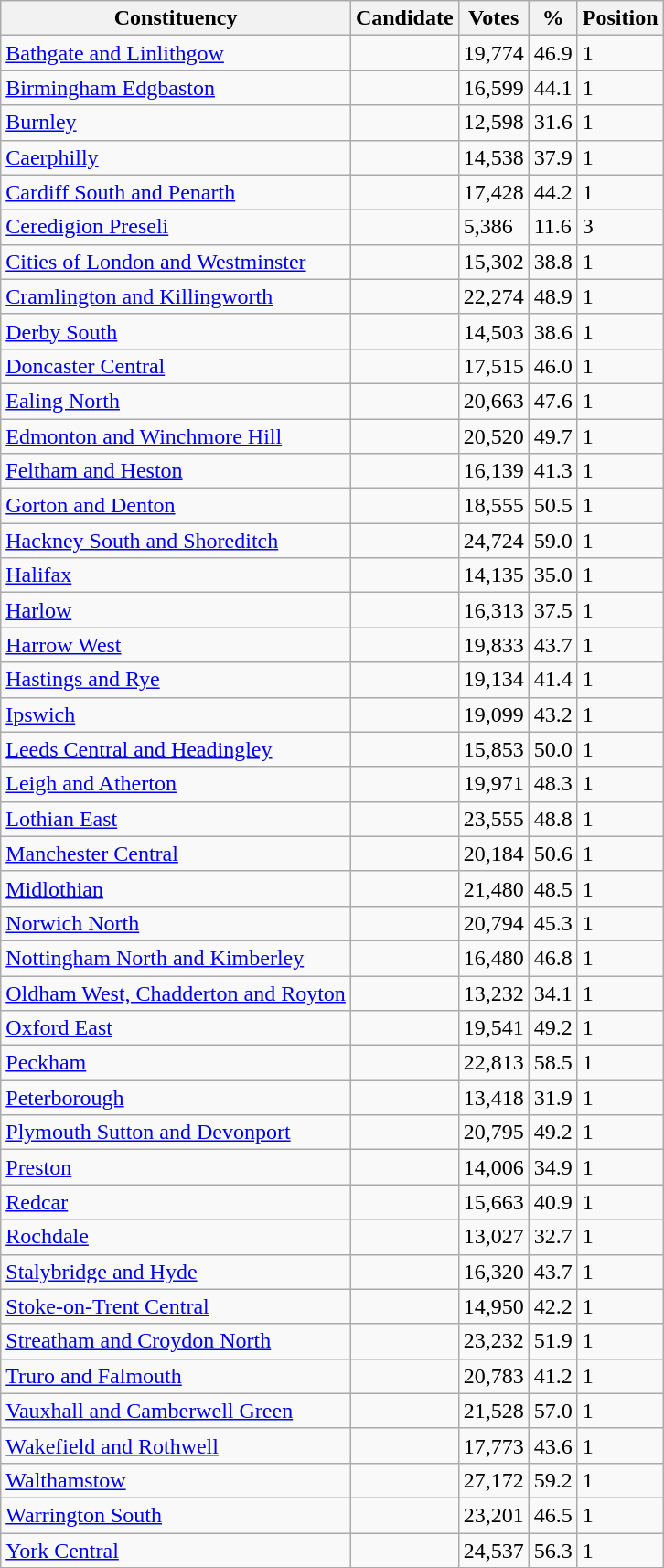<table class="wikitable sortable">
<tr>
<th>Constituency</th>
<th>Candidate</th>
<th>Votes</th>
<th>%</th>
<th>Position</th>
</tr>
<tr>
<td><a href='#'>Bathgate and Linlithgow</a></td>
<td></td>
<td>19,774</td>
<td>46.9</td>
<td>1</td>
</tr>
<tr>
<td><a href='#'>Birmingham Edgbaston</a></td>
<td></td>
<td>16,599</td>
<td>44.1</td>
<td>1</td>
</tr>
<tr>
<td><a href='#'>Burnley</a></td>
<td></td>
<td>12,598</td>
<td>31.6</td>
<td>1</td>
</tr>
<tr>
<td><a href='#'>Caerphilly</a></td>
<td></td>
<td>14,538</td>
<td>37.9</td>
<td>1</td>
</tr>
<tr>
<td><a href='#'>Cardiff South and Penarth</a></td>
<td></td>
<td>17,428</td>
<td>44.2</td>
<td>1</td>
</tr>
<tr>
<td><a href='#'>Ceredigion Preseli</a></td>
<td></td>
<td>5,386</td>
<td>11.6</td>
<td>3</td>
</tr>
<tr>
<td><a href='#'>Cities of London and Westminster</a></td>
<td></td>
<td>15,302</td>
<td>38.8</td>
<td>1</td>
</tr>
<tr>
<td><a href='#'>Cramlington and Killingworth</a></td>
<td></td>
<td>22,274</td>
<td>48.9</td>
<td>1</td>
</tr>
<tr>
<td><a href='#'>Derby South</a></td>
<td></td>
<td>14,503</td>
<td>38.6</td>
<td>1</td>
</tr>
<tr>
<td><a href='#'>Doncaster Central</a></td>
<td></td>
<td>17,515</td>
<td>46.0</td>
<td>1</td>
</tr>
<tr>
<td><a href='#'>Ealing North</a></td>
<td></td>
<td>20,663</td>
<td>47.6</td>
<td>1</td>
</tr>
<tr>
<td><a href='#'>Edmonton and Winchmore Hill</a></td>
<td></td>
<td>20,520</td>
<td>49.7</td>
<td>1</td>
</tr>
<tr>
<td><a href='#'>Feltham and Heston</a></td>
<td></td>
<td>16,139</td>
<td>41.3</td>
<td>1</td>
</tr>
<tr>
<td><a href='#'>Gorton and Denton</a></td>
<td></td>
<td>18,555</td>
<td>50.5</td>
<td>1</td>
</tr>
<tr>
<td><a href='#'>Hackney South and Shoreditch</a></td>
<td></td>
<td>24,724</td>
<td>59.0</td>
<td>1</td>
</tr>
<tr>
<td><a href='#'>Halifax</a></td>
<td></td>
<td>14,135</td>
<td>35.0</td>
<td>1</td>
</tr>
<tr>
<td><a href='#'>Harlow</a></td>
<td></td>
<td>16,313</td>
<td>37.5</td>
<td>1</td>
</tr>
<tr>
<td><a href='#'>Harrow West</a></td>
<td></td>
<td>19,833</td>
<td>43.7</td>
<td>1</td>
</tr>
<tr>
<td><a href='#'>Hastings and Rye</a></td>
<td></td>
<td>19,134</td>
<td>41.4</td>
<td>1</td>
</tr>
<tr>
<td><a href='#'>Ipswich</a></td>
<td></td>
<td>19,099</td>
<td>43.2</td>
<td>1</td>
</tr>
<tr>
<td><a href='#'>Leeds Central and Headingley</a></td>
<td></td>
<td>15,853</td>
<td>50.0</td>
<td>1</td>
</tr>
<tr>
<td><a href='#'>Leigh and Atherton</a></td>
<td></td>
<td>19,971</td>
<td>48.3</td>
<td>1</td>
</tr>
<tr>
<td><a href='#'>Lothian East</a></td>
<td></td>
<td>23,555</td>
<td>48.8</td>
<td>1</td>
</tr>
<tr>
<td><a href='#'>Manchester Central</a></td>
<td></td>
<td>20,184</td>
<td>50.6</td>
<td>1</td>
</tr>
<tr>
<td><a href='#'>Midlothian</a></td>
<td></td>
<td>21,480</td>
<td>48.5</td>
<td>1</td>
</tr>
<tr>
<td><a href='#'>Norwich North</a></td>
<td></td>
<td>20,794</td>
<td>45.3</td>
<td>1</td>
</tr>
<tr>
<td><a href='#'>Nottingham North and Kimberley</a></td>
<td></td>
<td>16,480</td>
<td>46.8</td>
<td>1</td>
</tr>
<tr>
<td><a href='#'>Oldham West, Chadderton and Royton</a></td>
<td></td>
<td>13,232</td>
<td>34.1</td>
<td>1</td>
</tr>
<tr>
<td><a href='#'>Oxford East</a></td>
<td></td>
<td>19,541</td>
<td>49.2</td>
<td>1</td>
</tr>
<tr>
<td><a href='#'>Peckham</a></td>
<td></td>
<td>22,813</td>
<td>58.5</td>
<td>1</td>
</tr>
<tr>
<td><a href='#'>Peterborough</a></td>
<td></td>
<td>13,418</td>
<td>31.9</td>
<td>1</td>
</tr>
<tr>
<td><a href='#'>Plymouth Sutton and Devonport</a></td>
<td></td>
<td>20,795</td>
<td>49.2</td>
<td>1</td>
</tr>
<tr>
<td><a href='#'>Preston</a></td>
<td></td>
<td>14,006</td>
<td>34.9</td>
<td>1</td>
</tr>
<tr>
<td><a href='#'>Redcar</a></td>
<td></td>
<td>15,663</td>
<td>40.9</td>
<td>1</td>
</tr>
<tr>
<td><a href='#'>Rochdale</a></td>
<td></td>
<td>13,027</td>
<td>32.7</td>
<td>1</td>
</tr>
<tr>
<td><a href='#'>Stalybridge and Hyde</a></td>
<td></td>
<td>16,320</td>
<td>43.7</td>
<td>1</td>
</tr>
<tr>
<td><a href='#'>Stoke-on-Trent Central</a></td>
<td></td>
<td>14,950</td>
<td>42.2</td>
<td>1</td>
</tr>
<tr>
<td><a href='#'>Streatham and Croydon North</a></td>
<td></td>
<td>23,232</td>
<td>51.9</td>
<td>1</td>
</tr>
<tr>
<td><a href='#'>Truro and Falmouth</a></td>
<td></td>
<td>20,783</td>
<td>41.2</td>
<td>1</td>
</tr>
<tr>
<td><a href='#'>Vauxhall and Camberwell Green</a></td>
<td></td>
<td>21,528</td>
<td>57.0</td>
<td>1</td>
</tr>
<tr>
<td><a href='#'>Wakefield and Rothwell</a></td>
<td></td>
<td>17,773</td>
<td>43.6</td>
<td>1</td>
</tr>
<tr>
<td><a href='#'>Walthamstow</a></td>
<td></td>
<td>27,172</td>
<td>59.2</td>
<td>1</td>
</tr>
<tr>
<td><a href='#'>Warrington South</a></td>
<td></td>
<td>23,201</td>
<td>46.5</td>
<td>1</td>
</tr>
<tr>
<td><a href='#'>York Central</a></td>
<td></td>
<td>24,537</td>
<td>56.3</td>
<td>1</td>
</tr>
</table>
